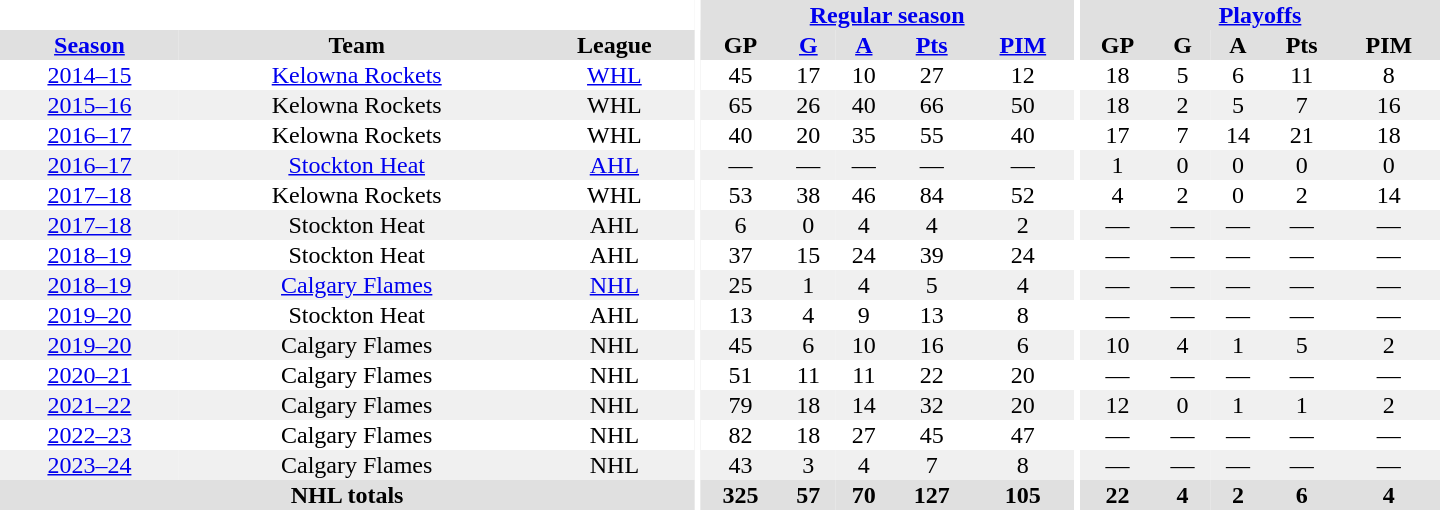<table border="0" cellpadding="1" cellspacing="0" style="text-align:center; width:60em;">
<tr bgcolor="#e0e0e0">
<th colspan="3" bgcolor="#ffffff"></th>
<th rowspan="102" bgcolor="#ffffff"></th>
<th colspan="5"><a href='#'>Regular season</a></th>
<th rowspan="102" bgcolor="#ffffff"></th>
<th colspan="5"><a href='#'>Playoffs</a></th>
</tr>
<tr bgcolor="#e0e0e0">
<th><a href='#'>Season</a></th>
<th>Team</th>
<th>League</th>
<th>GP</th>
<th><a href='#'>G</a></th>
<th><a href='#'>A</a></th>
<th><a href='#'>Pts</a></th>
<th><a href='#'>PIM</a></th>
<th>GP</th>
<th>G</th>
<th>A</th>
<th>Pts</th>
<th>PIM</th>
</tr>
<tr>
<td><a href='#'>2014–15</a></td>
<td><a href='#'>Kelowna Rockets</a></td>
<td><a href='#'>WHL</a></td>
<td>45</td>
<td>17</td>
<td>10</td>
<td>27</td>
<td>12</td>
<td>18</td>
<td>5</td>
<td>6</td>
<td>11</td>
<td>8</td>
</tr>
<tr bgcolor="#f0f0f0">
<td><a href='#'>2015–16</a></td>
<td>Kelowna Rockets</td>
<td>WHL</td>
<td>65</td>
<td>26</td>
<td>40</td>
<td>66</td>
<td>50</td>
<td>18</td>
<td>2</td>
<td>5</td>
<td>7</td>
<td>16</td>
</tr>
<tr>
<td><a href='#'>2016–17</a></td>
<td>Kelowna Rockets</td>
<td>WHL</td>
<td>40</td>
<td>20</td>
<td>35</td>
<td>55</td>
<td>40</td>
<td>17</td>
<td>7</td>
<td>14</td>
<td>21</td>
<td>18</td>
</tr>
<tr bgcolor="#f0f0f0">
<td><a href='#'>2016–17</a></td>
<td><a href='#'>Stockton Heat</a></td>
<td><a href='#'>AHL</a></td>
<td>—</td>
<td>—</td>
<td>—</td>
<td>—</td>
<td>—</td>
<td>1</td>
<td>0</td>
<td>0</td>
<td>0</td>
<td>0</td>
</tr>
<tr>
<td><a href='#'>2017–18</a></td>
<td>Kelowna Rockets</td>
<td>WHL</td>
<td>53</td>
<td>38</td>
<td>46</td>
<td>84</td>
<td>52</td>
<td>4</td>
<td>2</td>
<td>0</td>
<td>2</td>
<td>14</td>
</tr>
<tr bgcolor="#f0f0f0">
<td><a href='#'>2017–18</a></td>
<td>Stockton Heat</td>
<td>AHL</td>
<td>6</td>
<td>0</td>
<td>4</td>
<td>4</td>
<td>2</td>
<td>—</td>
<td>—</td>
<td>—</td>
<td>—</td>
<td>—</td>
</tr>
<tr>
<td><a href='#'>2018–19</a></td>
<td>Stockton Heat</td>
<td>AHL</td>
<td>37</td>
<td>15</td>
<td>24</td>
<td>39</td>
<td>24</td>
<td>—</td>
<td>—</td>
<td>—</td>
<td>—</td>
<td>—</td>
</tr>
<tr bgcolor="#f0f0f0">
<td><a href='#'>2018–19</a></td>
<td><a href='#'>Calgary Flames</a></td>
<td><a href='#'>NHL</a></td>
<td>25</td>
<td>1</td>
<td>4</td>
<td>5</td>
<td>4</td>
<td>—</td>
<td>—</td>
<td>—</td>
<td>—</td>
<td>—</td>
</tr>
<tr>
<td><a href='#'>2019–20</a></td>
<td>Stockton Heat</td>
<td>AHL</td>
<td>13</td>
<td>4</td>
<td>9</td>
<td>13</td>
<td>8</td>
<td>—</td>
<td>—</td>
<td>—</td>
<td>—</td>
<td>—</td>
</tr>
<tr bgcolor="#f0f0f0">
<td><a href='#'>2019–20</a></td>
<td>Calgary Flames</td>
<td>NHL</td>
<td>45</td>
<td>6</td>
<td>10</td>
<td>16</td>
<td>6</td>
<td>10</td>
<td>4</td>
<td>1</td>
<td>5</td>
<td>2</td>
</tr>
<tr>
<td><a href='#'>2020–21</a></td>
<td>Calgary Flames</td>
<td>NHL</td>
<td>51</td>
<td>11</td>
<td>11</td>
<td>22</td>
<td>20</td>
<td>—</td>
<td>—</td>
<td>—</td>
<td>—</td>
<td>—</td>
</tr>
<tr bgcolor="#f0f0f0">
<td><a href='#'>2021–22</a></td>
<td>Calgary Flames</td>
<td>NHL</td>
<td>79</td>
<td>18</td>
<td>14</td>
<td>32</td>
<td>20</td>
<td>12</td>
<td>0</td>
<td>1</td>
<td>1</td>
<td>2</td>
</tr>
<tr>
<td><a href='#'>2022–23</a></td>
<td>Calgary Flames</td>
<td>NHL</td>
<td>82</td>
<td>18</td>
<td>27</td>
<td>45</td>
<td>47</td>
<td>—</td>
<td>—</td>
<td>—</td>
<td>—</td>
<td>—</td>
</tr>
<tr bgcolor="#f0f0f0">
<td><a href='#'>2023–24</a></td>
<td>Calgary Flames</td>
<td>NHL</td>
<td>43</td>
<td>3</td>
<td>4</td>
<td>7</td>
<td>8</td>
<td>—</td>
<td>—</td>
<td>—</td>
<td>—</td>
<td>—</td>
</tr>
<tr bgcolor="#e0e0e0">
<th colspan="3">NHL totals</th>
<th>325</th>
<th>57</th>
<th>70</th>
<th>127</th>
<th>105</th>
<th>22</th>
<th>4</th>
<th>2</th>
<th>6</th>
<th>4<br></th>
</tr>
</table>
